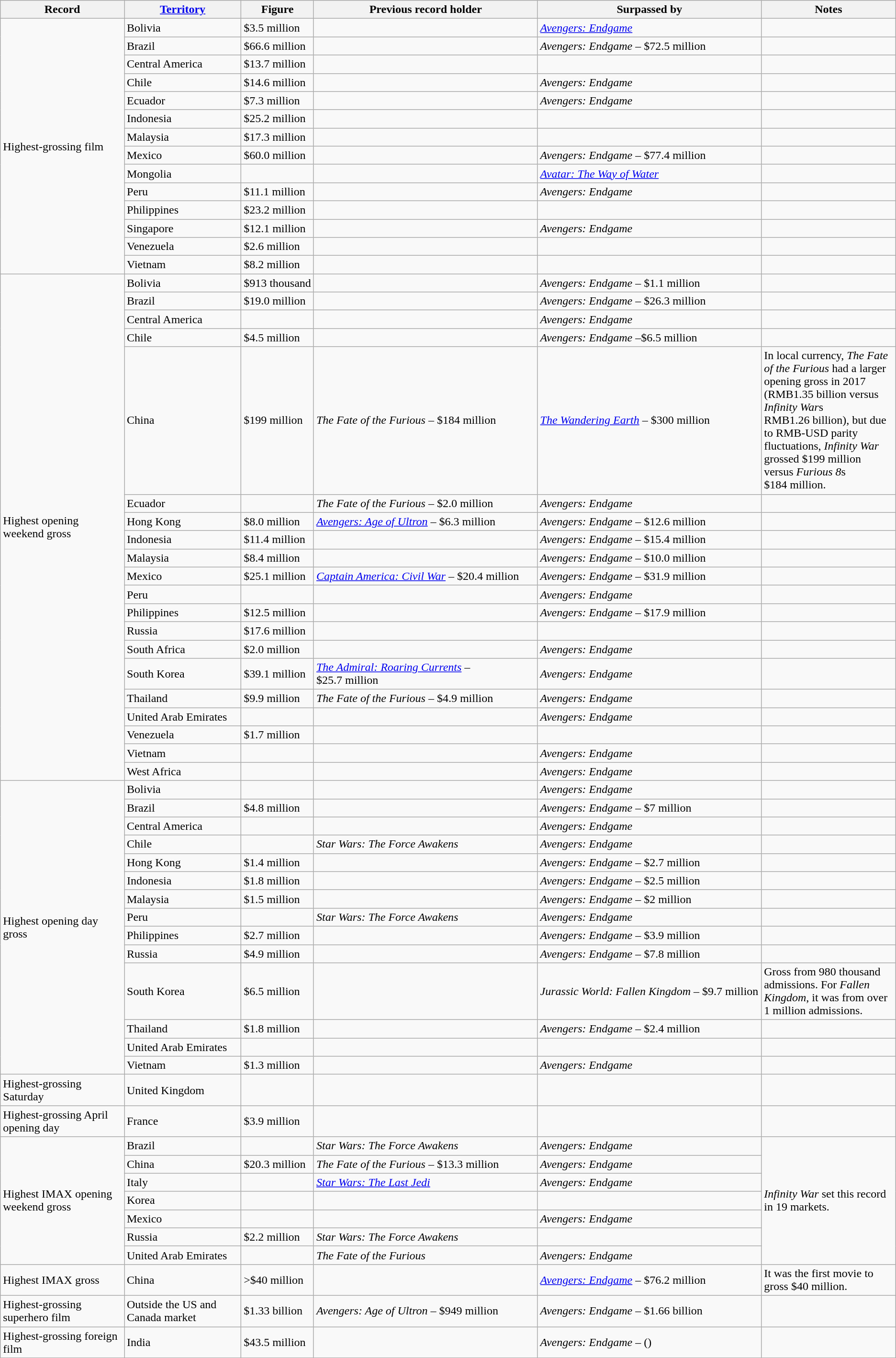<table class="wikitable">
<tr>
<th>Record</th>
<th><a href='#'>Territory</a></th>
<th>Figure</th>
<th width=25%>Previous record holder</th>
<th width=25%>Surpassed by</th>
<th width=15%>Notes</th>
</tr>
<tr>
<td rowspan="14">Highest-grossing film</td>
<td>Bolivia</td>
<td>$3.5 million</td>
<td></td>
<td><em><a href='#'>Avengers: Endgame</a></em></td>
<td></td>
</tr>
<tr>
<td>Brazil</td>
<td>$66.6 million</td>
<td></td>
<td><em>Avengers: Endgame</em> – $72.5 million</td>
<td></td>
</tr>
<tr>
<td>Central America</td>
<td>$13.7 million</td>
<td></td>
<td></td>
<td></td>
</tr>
<tr>
<td>Chile</td>
<td>$14.6 million</td>
<td></td>
<td><em>Avengers: Endgame</em></td>
<td></td>
</tr>
<tr>
<td>Ecuador</td>
<td>$7.3 million</td>
<td></td>
<td><em>Avengers: Endgame</em></td>
<td></td>
</tr>
<tr>
<td>Indonesia</td>
<td>$25.2 million</td>
<td></td>
<td></td>
<td></td>
</tr>
<tr>
<td>Malaysia</td>
<td>$17.3 million</td>
<td></td>
<td></td>
<td></td>
</tr>
<tr>
<td>Mexico</td>
<td>$60.0 million</td>
<td></td>
<td><em>Avengers: Endgame</em> – $77.4 million</td>
<td></td>
</tr>
<tr>
<td>Mongolia</td>
<td></td>
<td></td>
<td><em><a href='#'>Avatar: The Way of Water</a></em></td>
<td></td>
</tr>
<tr>
<td>Peru</td>
<td>$11.1 million</td>
<td></td>
<td><em>Avengers: Endgame</em></td>
<td></td>
</tr>
<tr>
<td>Philippines</td>
<td>$23.2 million</td>
<td></td>
<td></td>
<td></td>
</tr>
<tr>
<td>Singapore</td>
<td>$12.1 million</td>
<td></td>
<td><em>Avengers: Endgame</em></td>
<td></td>
</tr>
<tr>
<td>Venezuela</td>
<td>$2.6 million</td>
<td></td>
<td></td>
<td></td>
</tr>
<tr>
<td>Vietnam</td>
<td>$8.2 million</td>
<td></td>
<td></td>
<td></td>
</tr>
<tr>
<td rowspan="20">Highest opening weekend gross</td>
<td>Bolivia</td>
<td>$913 thousand</td>
<td></td>
<td><em>Avengers: Endgame</em> – $1.1 million</td>
<td></td>
</tr>
<tr>
<td>Brazil</td>
<td>$19.0 million</td>
<td></td>
<td><em>Avengers: Endgame</em> – $26.3 million</td>
<td></td>
</tr>
<tr>
<td>Central America</td>
<td></td>
<td></td>
<td><em>Avengers: Endgame</em></td>
<td></td>
</tr>
<tr>
<td>Chile</td>
<td>$4.5 million</td>
<td></td>
<td><em>Avengers: Endgame</em> –$6.5 million</td>
<td></td>
</tr>
<tr>
<td>China</td>
<td>$199 million</td>
<td><em>The Fate of the Furious</em> – $184 million</td>
<td><em><a href='#'>The Wandering Earth</a></em> – $300 million</td>
<td>In local currency, <em>The Fate of the Furious</em> had a larger opening gross in 2017 (RMB1.35 billion versus <em>Infinity War</em>s RMB1.26 billion), but due to RMB-USD parity fluctuations, <em>Infinity War</em> grossed $199 million versus <em>Furious 8</em>s $184 million.</td>
</tr>
<tr>
<td>Ecuador</td>
<td></td>
<td><em>The Fate of the Furious</em> – $2.0 million</td>
<td><em>Avengers: Endgame</em></td>
<td></td>
</tr>
<tr>
<td>Hong Kong</td>
<td>$8.0 million</td>
<td><em><a href='#'>Avengers: Age of Ultron</a></em> – $6.3 million</td>
<td><em>Avengers: Endgame</em> – $12.6 million</td>
<td></td>
</tr>
<tr>
<td>Indonesia</td>
<td>$11.4 million</td>
<td></td>
<td><em>Avengers: Endgame</em> – $15.4 million</td>
<td></td>
</tr>
<tr>
<td>Malaysia</td>
<td>$8.4 million</td>
<td></td>
<td><em>Avengers: Endgame</em> – $10.0 million</td>
<td></td>
</tr>
<tr>
<td>Mexico</td>
<td>$25.1 million</td>
<td><em><a href='#'>Captain America: Civil War</a></em> – $20.4 million</td>
<td><em>Avengers: Endgame</em> – $31.9 million<em></em></td>
<td></td>
</tr>
<tr>
<td>Peru</td>
<td></td>
<td></td>
<td><em>Avengers: Endgame</em></td>
<td></td>
</tr>
<tr>
<td>Philippines</td>
<td>$12.5 million</td>
<td></td>
<td><em>Avengers: Endgame</em> – $17.9 million</td>
<td></td>
</tr>
<tr>
<td>Russia</td>
<td>$17.6 million</td>
<td></td>
<td></td>
<td></td>
</tr>
<tr>
<td>South Africa</td>
<td>$2.0 million</td>
<td></td>
<td><em>Avengers: Endgame</em></td>
<td></td>
</tr>
<tr>
<td>South Korea</td>
<td>$39.1 million</td>
<td><em><a href='#'>The Admiral: Roaring Currents</a></em> – $25.7 million</td>
<td><em>Avengers: Endgame</em></td>
<td></td>
</tr>
<tr>
<td>Thailand</td>
<td>$9.9 million</td>
<td><em>The Fate of the Furious</em> – $4.9 million</td>
<td><em>Avengers: Endgame</em></td>
<td></td>
</tr>
<tr>
<td>United Arab Emirates</td>
<td></td>
<td></td>
<td><em>Avengers: Endgame</em></td>
<td></td>
</tr>
<tr>
<td>Venezuela</td>
<td>$1.7 million</td>
<td></td>
<td></td>
<td></td>
</tr>
<tr>
<td>Vietnam</td>
<td></td>
<td></td>
<td><em>Avengers: Endgame</em></td>
<td></td>
</tr>
<tr>
<td>West Africa</td>
<td></td>
<td></td>
<td><em>Avengers: Endgame</em></td>
<td></td>
</tr>
<tr>
<td rowspan="14">Highest opening day gross</td>
<td>Bolivia</td>
<td></td>
<td></td>
<td><em>Avengers: Endgame</em></td>
<td></td>
</tr>
<tr>
<td>Brazil</td>
<td>$4.8 million</td>
<td></td>
<td><em>Avengers: Endgame</em> – $7 million</td>
<td></td>
</tr>
<tr>
<td>Central America</td>
<td></td>
<td></td>
<td><em>Avengers: Endgame</em></td>
<td></td>
</tr>
<tr>
<td>Chile</td>
<td></td>
<td><em>Star Wars: The Force Awakens</em></td>
<td><em>Avengers: Endgame</em></td>
<td></td>
</tr>
<tr>
<td>Hong Kong</td>
<td>$1.4 million</td>
<td></td>
<td><em>Avengers: Endgame</em> – $2.7 million</td>
<td></td>
</tr>
<tr>
<td>Indonesia</td>
<td>$1.8 million</td>
<td></td>
<td><em>Avengers: Endgame</em> – $2.5 million</td>
<td></td>
</tr>
<tr>
<td>Malaysia</td>
<td>$1.5 million</td>
<td></td>
<td><em>Avengers: Endgame</em> – $2 million</td>
<td></td>
</tr>
<tr>
<td>Peru</td>
<td></td>
<td><em>Star Wars: The Force Awakens</em></td>
<td><em>Avengers: Endgame</em></td>
<td></td>
</tr>
<tr>
<td>Philippines</td>
<td>$2.7 million</td>
<td></td>
<td><em>Avengers: Endgame</em> – $3.9 million</td>
<td></td>
</tr>
<tr>
<td>Russia</td>
<td>$4.9 million</td>
<td></td>
<td><em>Avengers: Endgame</em> – $7.8 million</td>
<td></td>
</tr>
<tr>
<td>South Korea</td>
<td>$6.5 million</td>
<td></td>
<td><em>Jurassic World: Fallen Kingdom</em> – $9.7 million</td>
<td>Gross from 980 thousand admissions. For <em>Fallen Kingdom</em>, it was from over 1 million admissions.</td>
</tr>
<tr>
<td>Thailand</td>
<td>$1.8 million</td>
<td></td>
<td><em>Avengers: Endgame</em> – $2.4 million</td>
<td></td>
</tr>
<tr>
<td>United Arab Emirates</td>
<td></td>
<td></td>
<td></td>
<td></td>
</tr>
<tr>
<td>Vietnam</td>
<td>$1.3 million</td>
<td></td>
<td><em>Avengers: Endgame</em></td>
<td></td>
</tr>
<tr>
<td>Highest-grossing Saturday</td>
<td>United Kingdom</td>
<td></td>
<td></td>
<td></td>
<td></td>
</tr>
<tr>
<td>Highest-grossing April opening day</td>
<td>France</td>
<td>$3.9 million</td>
<td></td>
<td></td>
<td></td>
</tr>
<tr>
<td rowspan="7">Highest IMAX opening weekend gross</td>
<td>Brazil</td>
<td></td>
<td><em>Star Wars: The Force Awakens</em></td>
<td><em>Avengers: Endgame</em></td>
<td rowspan="7"><em>Infinity War</em> set this record in 19 markets.</td>
</tr>
<tr>
<td>China</td>
<td>$20.3 million</td>
<td><em>The Fate of the Furious</em> – $13.3 million</td>
<td><em>Avengers: Endgame</em></td>
</tr>
<tr>
<td>Italy</td>
<td></td>
<td><em><a href='#'>Star Wars: The Last Jedi</a></em></td>
<td><em>Avengers: Endgame</em></td>
</tr>
<tr>
<td>Korea</td>
<td></td>
<td></td>
<td></td>
</tr>
<tr>
<td>Mexico</td>
<td></td>
<td></td>
<td><em>Avengers: Endgame</em></td>
</tr>
<tr>
<td>Russia</td>
<td>$2.2 million</td>
<td><em>Star Wars: The Force Awakens</em></td>
<td></td>
</tr>
<tr>
<td>United Arab Emirates</td>
<td></td>
<td><em>The Fate of the Furious</em></td>
<td><em>Avengers: Endgame</em></td>
</tr>
<tr>
<td>Highest IMAX gross</td>
<td>China</td>
<td>>$40 million</td>
<td></td>
<td><em><a href='#'>Avengers: Endgame</a></em> – $76.2 million</td>
<td>It was the first movie to gross $40 million.</td>
</tr>
<tr>
<td>Highest-grossing superhero film</td>
<td>Outside the US and Canada market</td>
<td>$1.33 billion</td>
<td><em>Avengers: Age of Ultron</em> – $949 million</td>
<td><em>Avengers: Endgame</em> – $1.66 billion</td>
<td></td>
</tr>
<tr>
<td>Highest-grossing foreign film</td>
<td>India</td>
<td>$43.5 million</td>
<td></td>
<td><em>Avengers: Endgame</em> –  ()</td>
<td></td>
</tr>
</table>
